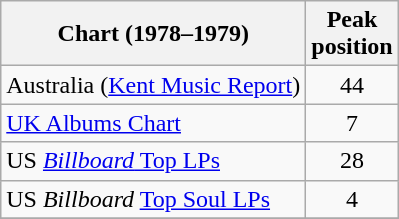<table class="wikitable sortable">
<tr>
<th>Chart (1978–1979)</th>
<th>Peak<br>position</th>
</tr>
<tr>
<td>Australia (<a href='#'>Kent Music Report</a>)</td>
<td align="center">44</td>
</tr>
<tr>
<td><a href='#'>UK Albums Chart</a></td>
<td align="center">7</td>
</tr>
<tr>
<td>US <a href='#'><em>Billboard</em> Top LPs</a></td>
<td align="center">28</td>
</tr>
<tr>
<td>US <em>Billboard</em> <a href='#'>Top Soul LPs</a></td>
<td align="center">4</td>
</tr>
<tr>
</tr>
</table>
